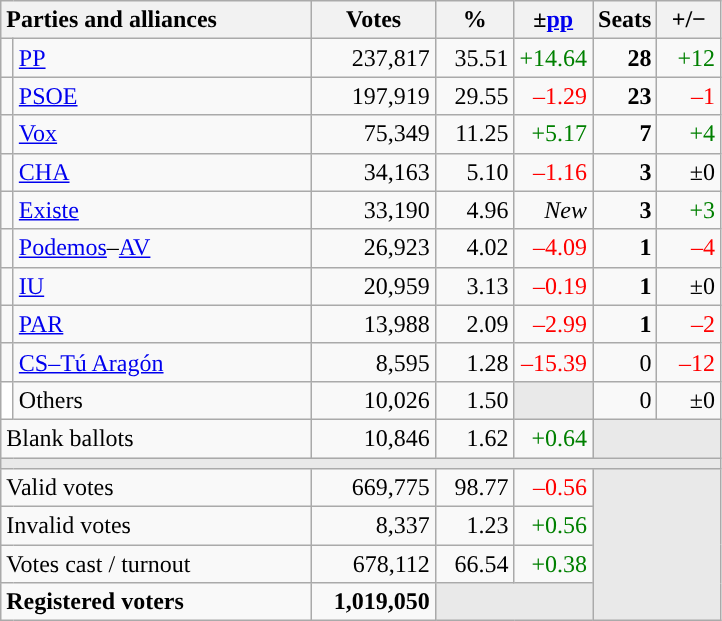<table class="wikitable" style="text-align:right;">
<tr>
<th style="text-align:left;" colspan="2" width="200">Parties and alliances</th>
<th width="75">Votes</th>
<th width="45">%</th>
<th width="45">±<a href='#'>pp</a></th>
<th width="35">Seats</th>
<th width="35">+/−</th>
</tr>
<tr>
<td width="1" style="color:inherit;background:"></td>
<td align="left"><a href='#'>PP</a></td>
<td>237,817</td>
<td>35.51</td>
<td style="color:green;">+14.64</td>
<td><strong>28</strong></td>
<td style="color:green;">+12</td>
</tr>
<tr>
<td style="color:inherit;background:"></td>
<td align="left"><a href='#'>PSOE</a></td>
<td>197,919</td>
<td>29.55</td>
<td style="color:red;">–1.29</td>
<td><strong>23</strong></td>
<td style="color:red;">–1</td>
</tr>
<tr>
<td style="color:inherit;background:"></td>
<td align="left"><a href='#'>Vox</a></td>
<td>75,349</td>
<td>11.25</td>
<td style="color:green;">+5.17</td>
<td><strong>7</strong></td>
<td style="color:green;">+4</td>
</tr>
<tr>
<td style="color:inherit;background:"></td>
<td align="left"><a href='#'>CHA</a></td>
<td>34,163</td>
<td>5.10</td>
<td style="color:red;">–1.16</td>
<td><strong>3</strong></td>
<td>±0</td>
</tr>
<tr>
<td style="color:inherit;background:"></td>
<td align="left"><a href='#'>Existe</a></td>
<td>33,190</td>
<td>4.96</td>
<td><em>New</em></td>
<td><strong>3</strong></td>
<td style="color:green;">+3</td>
</tr>
<tr>
<td style="color:inherit;background:"></td>
<td align="left"><a href='#'>Podemos</a>–<a href='#'>AV</a></td>
<td>26,923</td>
<td>4.02</td>
<td style="color:red;">–4.09</td>
<td><strong>1</strong></td>
<td style="color:red;">–4</td>
</tr>
<tr>
<td style="color:inherit;background:"></td>
<td align="left"><a href='#'>IU</a></td>
<td>20,959</td>
<td>3.13</td>
<td style="color:red;">–0.19</td>
<td><strong>1</strong></td>
<td>±0</td>
</tr>
<tr>
<td style="color:inherit;background:"></td>
<td align="left"><a href='#'>PAR</a></td>
<td>13,988</td>
<td>2.09</td>
<td style="color:red;">–2.99</td>
<td><strong>1</strong></td>
<td style="color:red;">–2</td>
</tr>
<tr>
<td style="color:inherit;background:"></td>
<td align="left"><a href='#'>CS–Tú Aragón</a></td>
<td>8,595</td>
<td>1.28</td>
<td style="color:red;">–15.39</td>
<td>0</td>
<td style="color:red;">–12</td>
</tr>
<tr>
<td bgcolor="white"></td>
<td align="left">Others</td>
<td>10,026</td>
<td>1.50</td>
<td bgcolor="#E9E9E9"></td>
<td>0</td>
<td>±0</td>
</tr>
<tr>
<td align="left" colspan="2">Blank ballots</td>
<td>10,846</td>
<td>1.62</td>
<td style="color:green;">+0.64</td>
<td bgcolor="#E9E9E9" colspan="2"></td>
</tr>
<tr>
<td colspan="7" bgcolor="#E9E9E9"></td>
</tr>
<tr>
<td align="left" colspan="2">Valid votes</td>
<td>669,775</td>
<td>98.77</td>
<td style="color:red;">–0.56</td>
<td bgcolor="#E9E9E9" colspan="2" rowspan="4"></td>
</tr>
<tr>
<td align="left" colspan="2">Invalid votes</td>
<td>8,337</td>
<td>1.23</td>
<td style="color:green;">+0.56</td>
</tr>
<tr>
<td align="left" colspan="2">Votes cast / turnout</td>
<td>678,112</td>
<td>66.54</td>
<td style="color:green;">+0.38</td>
</tr>
<tr style="font-weight:bold;">
<td align="left" colspan="2">Registered voters</td>
<td>1,019,050</td>
<td colspan="2" bgcolor="#E9E9E9"></td>
</tr>
</table>
